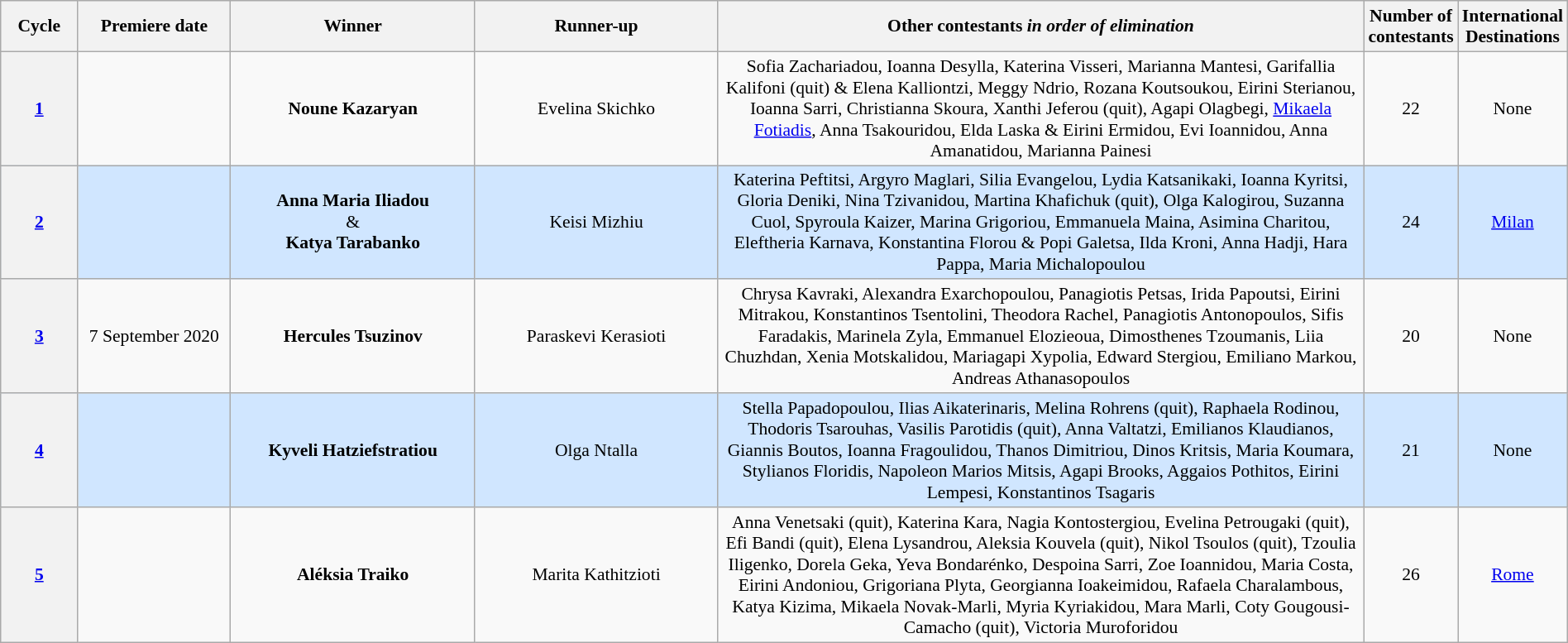<table class="wikitable" style="font-size:90%; width:100%; text-align: center;">
<tr>
<th style="width:5%;">Cycle</th>
<th style="width:10%;">Premiere date</th>
<th width=16%>Winner</th>
<th width=16%>Runner-up</th>
<th style="width:43%;">Other contestants <em>in order of elimination</em></th>
<th style="width:3%;">Number of contestants</th>
<th style="width:8%;">International Destinations</th>
</tr>
<tr>
<th><a href='#'>1</a></th>
<td></td>
<td><strong>Noune Kazaryan</strong></td>
<td>Evelina Skichko</td>
<td>Sofia Zachariadou, Ioanna Desylla, Katerina Visseri, Marianna Mantesi, Garifallia Kalifoni (quit) & Elena Kalliontzi, Meggy Ndrio, Rozana Koutsoukou, Eirini Sterianou, Ioanna Sarri, Christianna Skoura, Xanthi Jeferou (quit), Agapi Olagbegi, <a href='#'>Mikaela Fotiadis</a>, Anna Tsakouridou, Elda Laska & Eirini Ermidou, Evi Ioannidou, Anna Amanatidou, Marianna Painesi</td>
<td>22</td>
<td>None</td>
</tr>
<tr style="background: #D0E6FF;">
<th><a href='#'>2</a></th>
<td></td>
<td><strong>Anna Maria Iliadou</strong> <br>&<br> <strong>Katya Tarabanko</strong></td>
<td>Keisi Mizhiu</td>
<td>Katerina Peftitsi, Argyro Maglari, Silia Evangelou, Lydia Katsanikaki, Ioanna Kyritsi, Gloria Deniki, Nina Tzivanidou, Martina Khafichuk (quit), Olga Kalogirou, Suzanna Cuol, Spyroula Kaizer, Marina Grigoriou, Emmanuela Maina, Asimina Charitou, Eleftheria Karnava, Konstantina Florou & Popi Galetsa, Ilda Kroni, Anna Hadji, Hara Pappa, Maria Michalopoulou</td>
<td>24</td>
<td><a href='#'>Milan</a></td>
</tr>
<tr>
<th><a href='#'>3</a></th>
<td>7 September 2020</td>
<td><strong>Hercules Tsuzinov</strong></td>
<td>Paraskevi Kerasioti</td>
<td>Chrysa Kavraki, Alexandra Exarchopoulou, Panagiotis Petsas, Irida Papoutsi, Eirini Mitrakou, Konstantinos Tsentolini, Theodora Rachel, Panagiotis Antonopoulos, Sifis Faradakis, Marinela Zyla, Emmanuel Elozieoua, Dimosthenes Tzoumanis, Liia Chuzhdan, Xenia Motskalidou, Mariagapi Xypolia, Edward Stergiou, Emiliano Markou, Andreas Athanasopoulos</td>
<td>20</td>
<td>None</td>
</tr>
<tr style="background: #D0E6FF;">
<th><a href='#'>4</a></th>
<td></td>
<td><strong>Kyveli Hatziefstratiou</strong></td>
<td>Olga Ntalla</td>
<td>Stella Papadopoulou, Ilias Aikaterinaris, Melina Rohrens (quit), Raphaela Rodinou, Thodoris Tsarouhas, Vasilis Parotidis (quit), Anna Valtatzi, Emilianos Klaudianos, Giannis Boutos, Ioanna Fragoulidou, Thanos Dimitriou, Dinos Kritsis, Maria Koumara, Stylianos Floridis, Napoleon Marios Mitsis, Agapi Brooks, Aggaios Pothitos, Eirini Lempesi, Konstantinos Tsagaris</td>
<td>21</td>
<td>None</td>
</tr>
<tr>
<th><a href='#'>5</a></th>
<td></td>
<td><strong>Aléksia Traiko</strong></td>
<td>Marita Kathitzioti</td>
<td>Anna Venetsaki (quit), Katerina Kara, Nagia Kontostergiou, Evelina Petrougaki (quit), Efi Bandi (quit), Elena Lysandrou, Aleksia Kouvela (quit), Nikol Tsoulos (quit), Tzoulia Iligenko, Dorela Geka, Yeva Bondarénko, Despoina Sarri, Zoe Ioannidou, Maria Costa, Eirini Andoniou, Grigoriana Plyta, Georgianna Ioakeimidou, Rafaela Charalambous, Katya Kizima, Mikaela Novak-Marli, Myria Kyriakidou, Mara Marli, Coty Gougousi-Camacho (quit), Victoria Muroforidou</td>
<td>26</td>
<td><a href='#'>Rome</a></td>
</tr>
</table>
